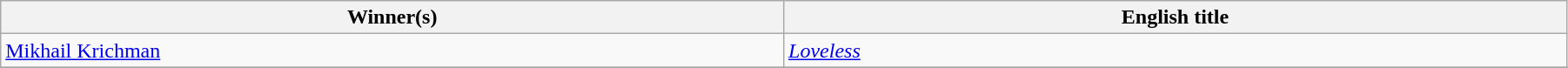<table class="wikitable" width="95%" cellpadding="5">
<tr>
<th width="18%">Winner(s)</th>
<th width="18%">English title</th>
</tr>
<tr>
<td> <a href='#'>Mikhail Krichman</a></td>
<td><em><a href='#'>Loveless</a></em></td>
</tr>
<tr>
</tr>
</table>
